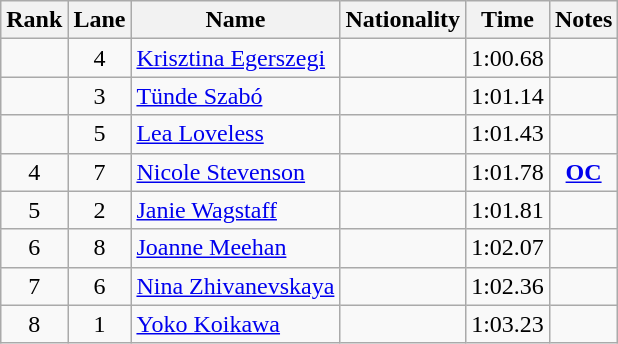<table class="wikitable sortable" style="text-align:center">
<tr>
<th>Rank</th>
<th>Lane</th>
<th>Name</th>
<th>Nationality</th>
<th>Time</th>
<th>Notes</th>
</tr>
<tr>
<td></td>
<td>4</td>
<td align=left><a href='#'>Krisztina Egerszegi</a></td>
<td align=left></td>
<td>1:00.68</td>
<td></td>
</tr>
<tr>
<td></td>
<td>3</td>
<td align=left><a href='#'>Tünde Szabó</a></td>
<td align=left></td>
<td>1:01.14</td>
<td></td>
</tr>
<tr>
<td></td>
<td>5</td>
<td align=left><a href='#'>Lea Loveless</a></td>
<td align=left></td>
<td>1:01.43</td>
<td></td>
</tr>
<tr>
<td>4</td>
<td>7</td>
<td align=left><a href='#'>Nicole Stevenson</a></td>
<td align=left></td>
<td>1:01.78</td>
<td><strong><a href='#'>OC</a></strong></td>
</tr>
<tr>
<td>5</td>
<td>2</td>
<td align=left><a href='#'>Janie Wagstaff</a></td>
<td align=left></td>
<td>1:01.81</td>
<td></td>
</tr>
<tr>
<td>6</td>
<td>8</td>
<td align=left><a href='#'>Joanne Meehan</a></td>
<td align=left></td>
<td>1:02.07</td>
<td></td>
</tr>
<tr>
<td>7</td>
<td>6</td>
<td align=left><a href='#'>Nina Zhivanevskaya</a></td>
<td align=left></td>
<td>1:02.36</td>
<td></td>
</tr>
<tr>
<td>8</td>
<td>1</td>
<td align=left><a href='#'>Yoko Koikawa</a></td>
<td align=left></td>
<td>1:03.23</td>
<td></td>
</tr>
</table>
